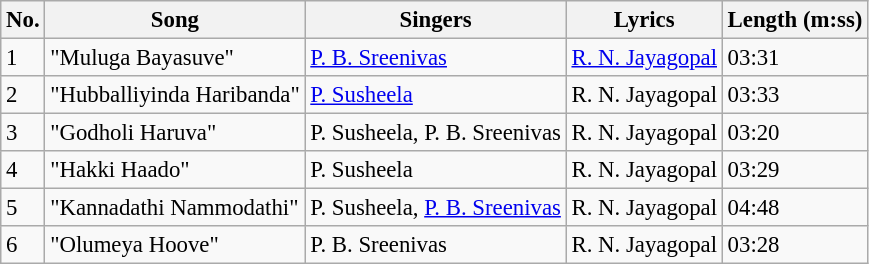<table class="wikitable" style="font-size:95%;">
<tr>
<th>No.</th>
<th>Song</th>
<th>Singers</th>
<th>Lyrics</th>
<th>Length (m:ss)</th>
</tr>
<tr>
<td>1</td>
<td>"Muluga Bayasuve"</td>
<td><a href='#'>P. B. Sreenivas</a></td>
<td><a href='#'>R. N. Jayagopal</a></td>
<td>03:31</td>
</tr>
<tr>
<td>2</td>
<td>"Hubballiyinda Haribanda"</td>
<td><a href='#'>P. Susheela</a></td>
<td>R. N. Jayagopal</td>
<td>03:33</td>
</tr>
<tr>
<td>3</td>
<td>"Godholi Haruva"</td>
<td>P. Susheela,  P. B. Sreenivas</td>
<td>R. N. Jayagopal</td>
<td>03:20</td>
</tr>
<tr>
<td>4</td>
<td>"Hakki Haado"</td>
<td>P. Susheela</td>
<td>R. N. Jayagopal</td>
<td>03:29</td>
</tr>
<tr>
<td>5</td>
<td>"Kannadathi Nammodathi"</td>
<td>P. Susheela, <a href='#'>P. B. Sreenivas</a></td>
<td>R. N. Jayagopal</td>
<td>04:48</td>
</tr>
<tr>
<td>6</td>
<td>"Olumeya Hoove"</td>
<td>P. B. Sreenivas</td>
<td>R. N. Jayagopal</td>
<td>03:28</td>
</tr>
</table>
